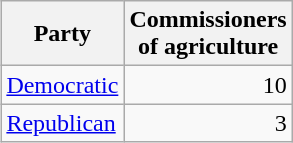<table class=wikitable style="float:right;margin:0 0 0.5em 1em;">
<tr>
<th colspan=2>Party</th>
<th>Commissioners<br>of agriculture</th>
</tr>
<tr>
<td colspan=2><a href='#'>Democratic</a></td>
<td align=right>10</td>
</tr>
<tr>
<td colspan=2><a href='#'>Republican</a></td>
<td align=right>3</td>
</tr>
</table>
